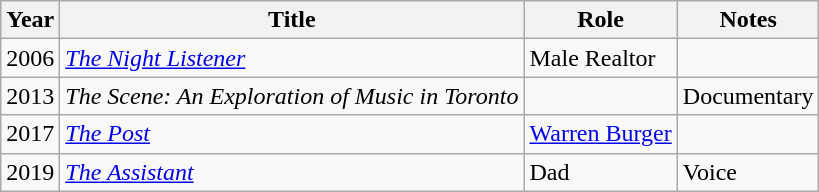<table class="wikitable sortable">
<tr>
<th>Year</th>
<th>Title</th>
<th>Role</th>
<th>Notes</th>
</tr>
<tr>
<td>2006</td>
<td><a href='#'><em>The Night Listener</em></a></td>
<td>Male Realtor</td>
<td></td>
</tr>
<tr>
<td>2013</td>
<td><em>The Scene: An Exploration of Music in Toronto</em></td>
<td></td>
<td>Documentary</td>
</tr>
<tr>
<td>2017</td>
<td><a href='#'><em>The Post</em></a></td>
<td><a href='#'>Warren Burger</a></td>
<td></td>
</tr>
<tr>
<td>2019</td>
<td><a href='#'><em>The Assistant</em></a></td>
<td>Dad</td>
<td>Voice</td>
</tr>
</table>
